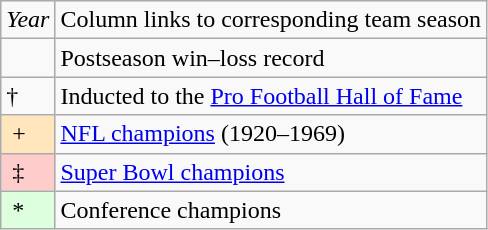<table class="wikitable">
<tr>
<td><em>Year</em></td>
<td>Column links to corresponding team season</td>
</tr>
<tr>
<td></td>
<td>Postseason win–loss record</td>
</tr>
<tr>
<td>†</td>
<td>Inducted to the <a href='#'>Pro Football Hall of Fame</a></td>
</tr>
<tr>
<td style="background:#ffe6bd"> + </td>
<td><a href='#'>NFL champions</a> (1920–1969)</td>
</tr>
<tr>
<td style="background:#fcc"> ‡ </td>
<td><a href='#'>Super Bowl champions</a></td>
</tr>
<tr>
<td style="background:#dfd"> * </td>
<td>Conference champions</td>
</tr>
</table>
